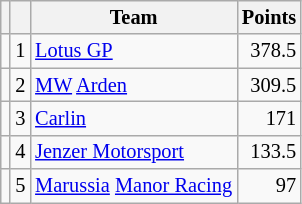<table class="wikitable" style="font-size: 85%;">
<tr>
<th></th>
<th></th>
<th>Team</th>
<th>Points</th>
</tr>
<tr>
<td align="left"></td>
<td align="center">1</td>
<td> <a href='#'>Lotus GP</a></td>
<td align="right">378.5</td>
</tr>
<tr>
<td align="left"></td>
<td align="center">2</td>
<td> <a href='#'>MW</a> <a href='#'>Arden</a></td>
<td align="right">309.5</td>
</tr>
<tr>
<td align="left"></td>
<td align="center">3</td>
<td> <a href='#'>Carlin</a></td>
<td align="right">171</td>
</tr>
<tr>
<td align="left"></td>
<td align="center">4</td>
<td> <a href='#'>Jenzer Motorsport</a></td>
<td align="right">133.5</td>
</tr>
<tr>
<td align="left"></td>
<td align="center">5</td>
<td> <a href='#'>Marussia</a> <a href='#'>Manor Racing</a></td>
<td align="right">97</td>
</tr>
</table>
